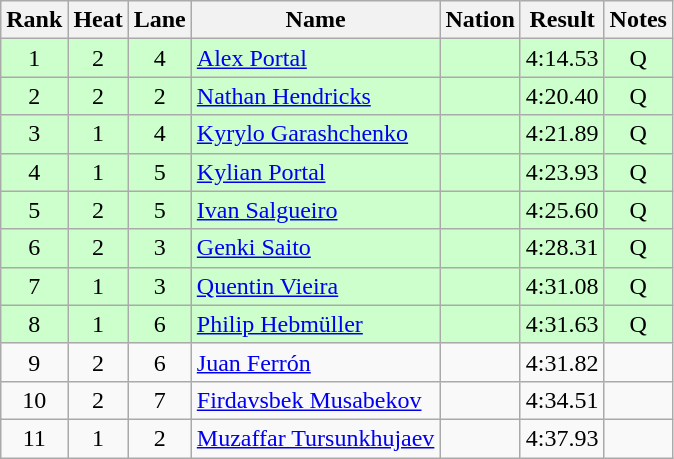<table class="wikitable sortable" style="text-align:center">
<tr>
<th>Rank</th>
<th>Heat</th>
<th>Lane</th>
<th>Name</th>
<th>Nation</th>
<th>Result</th>
<th>Notes</th>
</tr>
<tr bgcolor=ccffcc>
<td>1</td>
<td>2</td>
<td>4</td>
<td align="left"><a href='#'>Alex Portal</a></td>
<td align=left></td>
<td>4:14.53</td>
<td>Q</td>
</tr>
<tr bgcolor=ccffcc>
<td>2</td>
<td>2</td>
<td>2</td>
<td align="left"><a href='#'>Nathan Hendricks</a></td>
<td align=left></td>
<td>4:20.40</td>
<td>Q</td>
</tr>
<tr bgcolor=ccffcc>
<td>3</td>
<td>1</td>
<td>4</td>
<td align="left"><a href='#'>Kyrylo Garashchenko</a></td>
<td align=left></td>
<td>4:21.89</td>
<td>Q</td>
</tr>
<tr bgcolor=ccffcc>
<td>4</td>
<td>1</td>
<td>5</td>
<td align="left"><a href='#'>Kylian Portal</a></td>
<td align=left></td>
<td>4:23.93</td>
<td>Q</td>
</tr>
<tr bgcolor=ccffcc>
<td>5</td>
<td>2</td>
<td>5</td>
<td align="left"><a href='#'>Ivan Salgueiro</a></td>
<td align=left></td>
<td>4:25.60</td>
<td>Q</td>
</tr>
<tr bgcolor=ccffcc>
<td>6</td>
<td>2</td>
<td>3</td>
<td align="left"><a href='#'>Genki Saito</a></td>
<td align=left></td>
<td>4:28.31</td>
<td>Q</td>
</tr>
<tr bgcolor=ccffcc>
<td>7</td>
<td>1</td>
<td>3</td>
<td align="left"><a href='#'>Quentin Vieira</a></td>
<td align=left></td>
<td>4:31.08</td>
<td>Q</td>
</tr>
<tr bgcolor=ccffcc>
<td>8</td>
<td>1</td>
<td>6</td>
<td align="left"><a href='#'>Philip Hebmüller</a></td>
<td align=left></td>
<td>4:31.63</td>
<td>Q</td>
</tr>
<tr>
<td>9</td>
<td>2</td>
<td>6</td>
<td align="left"><a href='#'>Juan Ferrón</a></td>
<td align=left></td>
<td>4:31.82</td>
<td></td>
</tr>
<tr>
<td>10</td>
<td>2</td>
<td>7</td>
<td align="left"><a href='#'>Firdavsbek Musabekov</a></td>
<td align=left></td>
<td>4:34.51</td>
<td></td>
</tr>
<tr>
<td>11</td>
<td>1</td>
<td>2</td>
<td align="left"><a href='#'>Muzaffar Tursunkhujaev</a></td>
<td align=left></td>
<td>4:37.93</td>
<td></td>
</tr>
</table>
